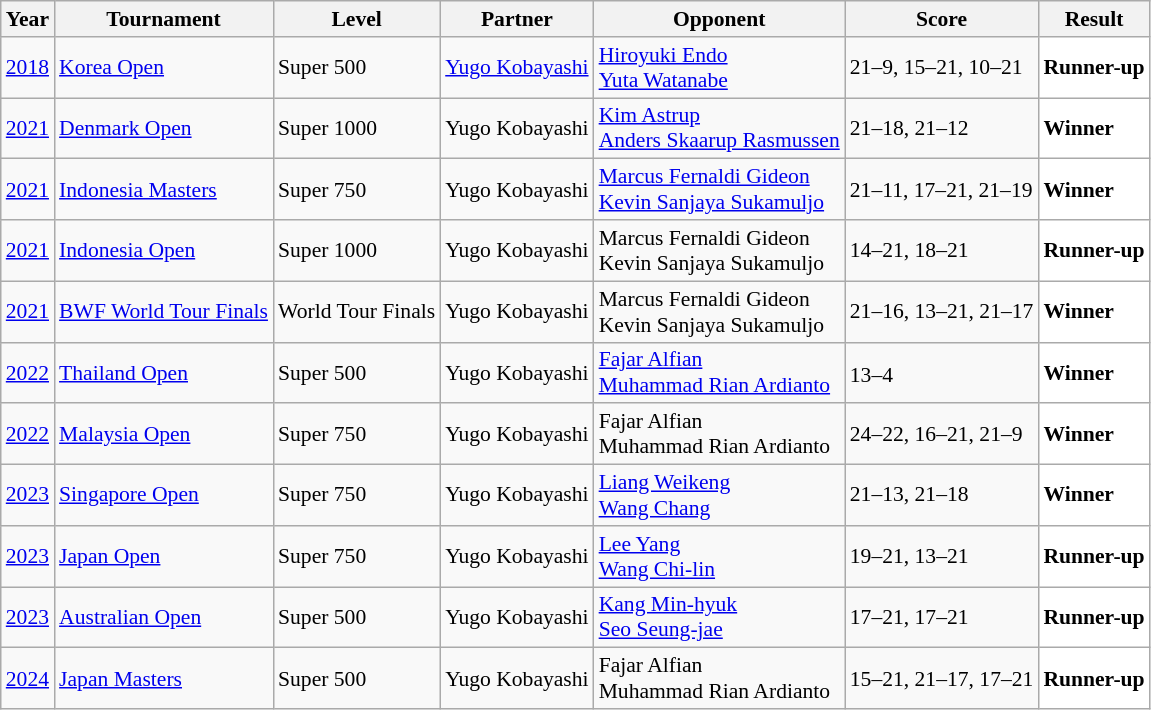<table class="sortable wikitable" style="font-size: 90%;">
<tr>
<th>Year</th>
<th>Tournament</th>
<th>Level</th>
<th>Partner</th>
<th>Opponent</th>
<th>Score</th>
<th>Result</th>
</tr>
<tr>
<td align="center"><a href='#'>2018</a></td>
<td align="left"><a href='#'>Korea Open</a></td>
<td align="left">Super 500</td>
<td align="left"> <a href='#'>Yugo Kobayashi</a></td>
<td align="left"> <a href='#'>Hiroyuki Endo</a><br> <a href='#'>Yuta Watanabe</a></td>
<td align="left">21–9, 15–21, 10–21</td>
<td style="text-align:left; background:white"> <strong>Runner-up</strong></td>
</tr>
<tr>
<td align="center"><a href='#'>2021</a></td>
<td align="left"><a href='#'>Denmark Open</a></td>
<td align="left">Super 1000</td>
<td align="left"> Yugo Kobayashi</td>
<td align="left"> <a href='#'>Kim Astrup</a><br> <a href='#'>Anders Skaarup Rasmussen</a></td>
<td align="left">21–18, 21–12</td>
<td style="text-align:left; background:white"> <strong>Winner</strong></td>
</tr>
<tr>
<td align="center"><a href='#'>2021</a></td>
<td align="left"><a href='#'>Indonesia Masters</a></td>
<td align="left">Super 750</td>
<td align="left"> Yugo Kobayashi</td>
<td align="left"> <a href='#'>Marcus Fernaldi Gideon</a><br> <a href='#'>Kevin Sanjaya Sukamuljo</a></td>
<td align="left">21–11, 17–21, 21–19</td>
<td style="text-align:left; background:white"> <strong>Winner</strong></td>
</tr>
<tr>
<td align="center"><a href='#'>2021</a></td>
<td align="left"><a href='#'>Indonesia Open</a></td>
<td align="left">Super 1000</td>
<td align="left"> Yugo Kobayashi</td>
<td align="left"> Marcus Fernaldi Gideon<br> Kevin Sanjaya Sukamuljo</td>
<td align="left">14–21, 18–21</td>
<td style="text-align:left; background:white"> <strong>Runner-up</strong></td>
</tr>
<tr>
<td align="center"><a href='#'>2021</a></td>
<td align="left"><a href='#'>BWF World Tour Finals</a></td>
<td align="left">World Tour Finals</td>
<td align="left"> Yugo Kobayashi</td>
<td align="left"> Marcus Fernaldi Gideon<br> Kevin Sanjaya Sukamuljo</td>
<td align="left">21–16, 13–21, 21–17</td>
<td style="text-align:left; background:white"> <strong>Winner</strong></td>
</tr>
<tr>
<td align="center"><a href='#'>2022</a></td>
<td align="left"><a href='#'>Thailand Open</a></td>
<td align="left">Super 500</td>
<td align="left"> Yugo Kobayashi</td>
<td align="left"> <a href='#'>Fajar Alfian</a><br> <a href='#'>Muhammad Rian Ardianto</a></td>
<td align="left">13–4<sup></sup></td>
<td style="text-align:left; background:white"> <strong>Winner</strong></td>
</tr>
<tr>
<td align="center"><a href='#'>2022</a></td>
<td align="left"><a href='#'>Malaysia Open</a></td>
<td align="left">Super 750</td>
<td align="left"> Yugo Kobayashi</td>
<td align="left"> Fajar Alfian<br> Muhammad Rian Ardianto</td>
<td align="left">24–22, 16–21, 21–9</td>
<td style="text-align:left; background:white"> <strong>Winner</strong></td>
</tr>
<tr>
<td align="center"><a href='#'>2023</a></td>
<td align="left"><a href='#'>Singapore Open</a></td>
<td align="left">Super 750</td>
<td align="left"> Yugo Kobayashi</td>
<td align="left"> <a href='#'>Liang Weikeng</a><br> <a href='#'>Wang Chang</a></td>
<td align="left">21–13, 21–18</td>
<td style="text-align:left; background:white"> <strong>Winner</strong></td>
</tr>
<tr>
<td align="center"><a href='#'>2023</a></td>
<td align="left"><a href='#'>Japan Open</a></td>
<td align="left">Super 750</td>
<td align="left"> Yugo Kobayashi</td>
<td align="left"> <a href='#'>Lee Yang</a><br> <a href='#'>Wang Chi-lin</a></td>
<td align="left">19–21, 13–21</td>
<td style="text-align:left; background:white"> <strong>Runner-up</strong></td>
</tr>
<tr>
<td align="center"><a href='#'>2023</a></td>
<td align="left"><a href='#'>Australian Open</a></td>
<td align="left">Super 500</td>
<td align="left"> Yugo Kobayashi</td>
<td align="left"> <a href='#'>Kang Min-hyuk</a><br> <a href='#'>Seo Seung-jae</a></td>
<td align="left">17–21, 17–21</td>
<td style="text-align:left; background:white"> <strong>Runner-up</strong></td>
</tr>
<tr>
<td align="center"><a href='#'>2024</a></td>
<td align="left"><a href='#'>Japan Masters</a></td>
<td align="left">Super 500</td>
<td align="left"> Yugo Kobayashi</td>
<td align="left"> Fajar Alfian<br> Muhammad Rian Ardianto</td>
<td align="left">15–21, 21–17, 17–21</td>
<td style="text-align:left; background:white"> <strong>Runner-up</strong></td>
</tr>
</table>
